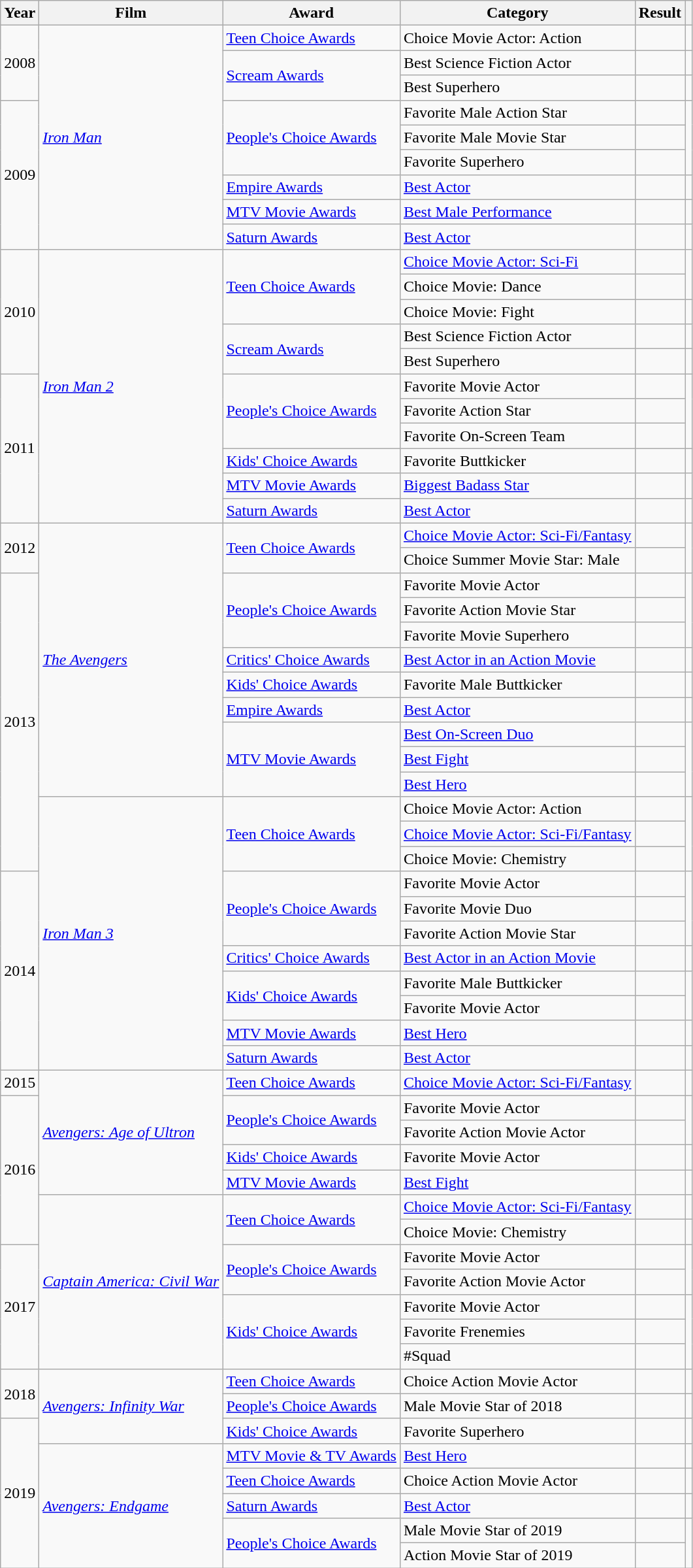<table class="wikitable sortable">
<tr>
<th>Year</th>
<th>Film</th>
<th>Award</th>
<th>Category</th>
<th>Result</th>
<th scope="col" class="unsortable"></th>
</tr>
<tr>
<td rowspan="3">2008</td>
<td rowspan="9"><em><a href='#'>Iron Man</a></em></td>
<td><a href='#'>Teen Choice Awards</a></td>
<td>Choice Movie Actor: Action</td>
<td></td>
<td style="text-align: center;"></td>
</tr>
<tr>
<td rowspan="2"><a href='#'>Scream Awards</a></td>
<td>Best Science Fiction Actor</td>
<td></td>
<td style="text-align: center;"></td>
</tr>
<tr>
<td>Best Superhero</td>
<td></td>
<td style="text-align: center;"></td>
</tr>
<tr>
<td rowspan="6">2009</td>
<td rowspan="3"><a href='#'>People's Choice Awards</a></td>
<td>Favorite Male Action Star</td>
<td></td>
<td rowspan="3" style="text-align: center;"></td>
</tr>
<tr>
<td>Favorite Male Movie Star</td>
<td></td>
</tr>
<tr>
<td>Favorite Superhero</td>
<td></td>
</tr>
<tr>
<td><a href='#'>Empire Awards</a></td>
<td><a href='#'>Best Actor</a></td>
<td></td>
<td style="text-align: center;"></td>
</tr>
<tr>
<td><a href='#'>MTV Movie Awards</a></td>
<td><a href='#'>Best Male Performance</a></td>
<td></td>
<td style="text-align: center;"></td>
</tr>
<tr>
<td><a href='#'>Saturn Awards</a></td>
<td><a href='#'>Best Actor</a></td>
<td></td>
<td style="text-align: center;"></td>
</tr>
<tr>
<td rowspan="5">2010</td>
<td rowspan="11"><em><a href='#'>Iron Man 2</a></em></td>
<td rowspan="3"><a href='#'>Teen Choice Awards</a></td>
<td><a href='#'>Choice Movie Actor: Sci-Fi</a></td>
<td></td>
<td rowspan="2" style="text-align: center;"></td>
</tr>
<tr>
<td>Choice Movie: Dance</td>
<td></td>
</tr>
<tr>
<td>Choice Movie: Fight </td>
<td></td>
<td style="text-align: center;"></td>
</tr>
<tr>
<td rowspan="2"><a href='#'>Scream Awards</a></td>
<td>Best Science Fiction Actor</td>
<td></td>
<td style="text-align: center;"></td>
</tr>
<tr>
<td>Best Superhero</td>
<td></td>
<td style="text-align: center;"></td>
</tr>
<tr>
<td rowspan="6">2011</td>
<td rowspan="3"><a href='#'>People's Choice Awards</a></td>
<td>Favorite Movie Actor</td>
<td></td>
<td rowspan="3" style="text-align: center;"></td>
</tr>
<tr>
<td>Favorite Action Star</td>
<td></td>
</tr>
<tr>
<td>Favorite On-Screen Team </td>
<td></td>
</tr>
<tr>
<td><a href='#'>Kids' Choice Awards</a></td>
<td>Favorite Buttkicker</td>
<td></td>
<td style="text-align:center"></td>
</tr>
<tr>
<td><a href='#'>MTV Movie Awards</a></td>
<td><a href='#'>Biggest Badass Star</a></td>
<td></td>
<td style="text-align:center;"></td>
</tr>
<tr>
<td><a href='#'>Saturn Awards</a></td>
<td><a href='#'>Best Actor</a></td>
<td></td>
<td style="text-align:center;"></td>
</tr>
<tr>
<td rowspan="2">2012</td>
<td rowspan="11"><em><a href='#'>The Avengers</a></em></td>
<td rowspan="2"><a href='#'>Teen Choice Awards</a></td>
<td><a href='#'>Choice Movie Actor: Sci-Fi/Fantasy</a></td>
<td></td>
<td rowspan="2" style="text-align:center;"></td>
</tr>
<tr>
<td>Choice Summer Movie Star: Male</td>
<td></td>
</tr>
<tr>
<td rowspan="12">2013</td>
<td rowspan="3"><a href='#'>People's Choice Awards</a></td>
<td>Favorite Movie Actor</td>
<td></td>
<td rowspan="3" style="text-align:center;"></td>
</tr>
<tr>
<td>Favorite Action Movie Star</td>
<td></td>
</tr>
<tr>
<td>Favorite Movie Superhero</td>
<td></td>
</tr>
<tr>
<td><a href='#'>Critics' Choice Awards</a></td>
<td><a href='#'>Best Actor in an Action Movie</a></td>
<td></td>
<td style="text-align:center;"></td>
</tr>
<tr>
<td><a href='#'>Kids' Choice Awards</a></td>
<td>Favorite Male Buttkicker</td>
<td></td>
<td style="text-align:center;"></td>
</tr>
<tr>
<td><a href='#'>Empire Awards</a></td>
<td><a href='#'>Best Actor</a></td>
<td></td>
<td style="text-align:center;"></td>
</tr>
<tr>
<td rowspan="3"><a href='#'>MTV Movie Awards</a></td>
<td><a href='#'>Best On-Screen Duo</a> </td>
<td></td>
<td rowspan="3" style="text-align:center;"></td>
</tr>
<tr>
<td><a href='#'>Best Fight</a> </td>
<td></td>
</tr>
<tr>
<td><a href='#'>Best Hero</a></td>
<td></td>
</tr>
<tr>
<td rowspan="11"><em><a href='#'>Iron Man 3</a></em></td>
<td rowspan="3"><a href='#'>Teen Choice Awards</a></td>
<td>Choice Movie Actor: Action</td>
<td></td>
<td rowspan="3" style="text-align:center;"></td>
</tr>
<tr>
<td><a href='#'>Choice Movie Actor: Sci-Fi/Fantasy</a></td>
<td></td>
</tr>
<tr>
<td>Choice Movie: Chemistry </td>
<td></td>
</tr>
<tr>
<td rowspan="8">2014</td>
<td rowspan="3"><a href='#'>People's Choice Awards</a></td>
<td>Favorite Movie Actor</td>
<td></td>
<td rowspan="3" style="text-align:center;"></td>
</tr>
<tr>
<td>Favorite Movie Duo </td>
<td></td>
</tr>
<tr>
<td>Favorite Action Movie Star</td>
<td></td>
</tr>
<tr>
<td><a href='#'>Critics' Choice Awards</a></td>
<td><a href='#'>Best Actor in an Action Movie</a></td>
<td></td>
<td style="text-align:center;"></td>
</tr>
<tr>
<td rowspan="2"><a href='#'>Kids' Choice Awards</a></td>
<td>Favorite Male Buttkicker</td>
<td></td>
<td rowspan="2" style="text-align:center;"></td>
</tr>
<tr>
<td>Favorite Movie Actor</td>
<td></td>
</tr>
<tr>
<td><a href='#'>MTV Movie Awards</a></td>
<td><a href='#'>Best Hero</a></td>
<td></td>
<td style="text-align:center;"></td>
</tr>
<tr>
<td><a href='#'>Saturn Awards</a></td>
<td><a href='#'>Best Actor</a></td>
<td></td>
<td style="text-align:center;"></td>
</tr>
<tr>
<td>2015</td>
<td rowspan="5"><em><a href='#'>Avengers: Age of Ultron</a></em></td>
<td><a href='#'>Teen Choice Awards</a></td>
<td><a href='#'>Choice Movie Actor: Sci-Fi/Fantasy</a></td>
<td></td>
<td style="text-align:center;"></td>
</tr>
<tr>
<td rowspan="6">2016</td>
<td rowspan="2"><a href='#'>People's Choice Awards</a></td>
<td>Favorite Movie Actor</td>
<td></td>
<td rowspan="2" style="text-align:center;"></td>
</tr>
<tr>
<td>Favorite Action Movie Actor</td>
<td></td>
</tr>
<tr>
<td><a href='#'>Kids' Choice Awards</a></td>
<td>Favorite Movie Actor</td>
<td></td>
<td style="text-align:center;"></td>
</tr>
<tr>
<td><a href='#'>MTV Movie Awards</a></td>
<td><a href='#'>Best Fight</a> </td>
<td></td>
<td style="text-align:center;"></td>
</tr>
<tr>
<td rowspan="7"><em><a href='#'>Captain America: Civil War</a></em></td>
<td rowspan="2"><a href='#'>Teen Choice Awards</a></td>
<td><a href='#'>Choice Movie Actor: Sci-Fi/Fantasy</a></td>
<td></td>
<td style="text-align:center;"></td>
</tr>
<tr>
<td>Choice Movie: Chemistry </td>
<td></td>
<td style="text-align:center;"></td>
</tr>
<tr>
<td rowspan="5">2017</td>
<td rowspan="2"><a href='#'>People's Choice Awards</a></td>
<td>Favorite Movie Actor</td>
<td></td>
<td rowspan="2" style="text-align:center;"></td>
</tr>
<tr>
<td>Favorite Action Movie Actor</td>
<td></td>
</tr>
<tr>
<td rowspan="3"><a href='#'>Kids' Choice Awards</a></td>
<td>Favorite Movie Actor</td>
<td></td>
<td rowspan="3" style="text-align:center;"></td>
</tr>
<tr>
<td>Favorite Frenemies </td>
<td></td>
</tr>
<tr>
<td>#Squad </td>
<td></td>
</tr>
<tr>
<td rowspan="2">2018</td>
<td rowspan="3"><em><a href='#'>Avengers: Infinity War</a></em></td>
<td><a href='#'>Teen Choice Awards</a></td>
<td>Choice Action Movie Actor</td>
<td></td>
<td style="text-align:center;"></td>
</tr>
<tr>
<td><a href='#'>People's Choice Awards</a></td>
<td>Male Movie Star of 2018</td>
<td></td>
<td style="text-align:center;"></td>
</tr>
<tr>
<td rowspan="6">2019</td>
<td><a href='#'>Kids' Choice Awards</a></td>
<td>Favorite Superhero</td>
<td></td>
<td style="text-align:center;"></td>
</tr>
<tr>
<td rowspan="5"><em><a href='#'>Avengers: Endgame</a></em></td>
<td><a href='#'>MTV Movie & TV Awards</a></td>
<td><a href='#'>Best Hero</a></td>
<td></td>
<td style="text-align:center;"></td>
</tr>
<tr>
<td><a href='#'>Teen Choice Awards</a></td>
<td>Choice Action Movie Actor</td>
<td></td>
<td style="text-align:center;"></td>
</tr>
<tr>
<td><a href='#'>Saturn Awards</a></td>
<td><a href='#'>Best Actor</a></td>
<td></td>
<td style="text-align:center;"></td>
</tr>
<tr>
<td rowspan="2"><a href='#'>People's Choice Awards</a></td>
<td>Male Movie Star of 2019</td>
<td></td>
<td rowspan="2" style="text-align:center;"></td>
</tr>
<tr>
<td>Action Movie Star of 2019</td>
<td></td>
</tr>
</table>
